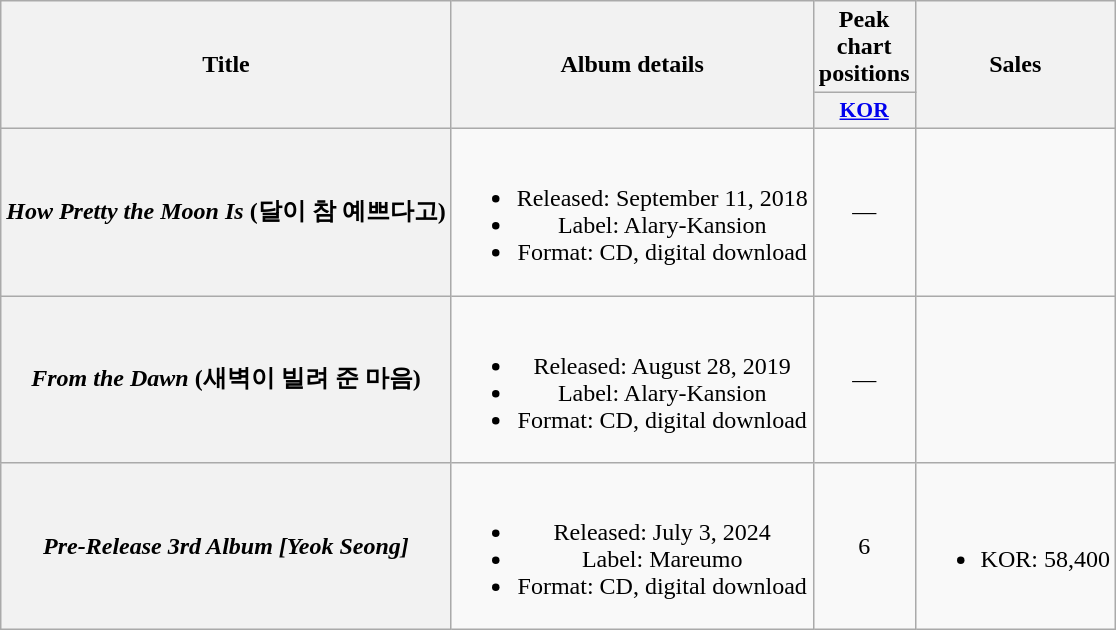<table class="wikitable plainrowheaders" style="text-align:center;">
<tr>
<th rowspan="2" scope="col">Title</th>
<th rowspan="2" scope="col">Album details</th>
<th scope="col">Peak chart positions</th>
<th rowspan="2" scope="col">Sales</th>
</tr>
<tr>
<th scope="col" style="width:2.5em;font-size:90%;"><a href='#'>KOR</a><br></th>
</tr>
<tr>
<th scope="row"><em>How Pretty the Moon Is</em> (달이 참 예쁘다고)</th>
<td><br><ul><li>Released: September 11, 2018</li><li>Label: Alary-Kansion</li><li>Format: CD, digital download</li></ul></td>
<td>—</td>
<td></td>
</tr>
<tr>
<th scope="row"><em>From the Dawn</em> (새벽이 빌려 준 마음)</th>
<td><br><ul><li>Released: August 28, 2019</li><li>Label: Alary-Kansion</li><li>Format: CD, digital download</li></ul></td>
<td>—</td>
<td></td>
</tr>
<tr>
<th scope="row"><em>Pre-Release 3rd Album [Yeok Seong]</em></th>
<td><br><ul><li>Released: July 3, 2024</li><li>Label: Mareumo</li><li>Format: CD, digital download</li></ul></td>
<td>6</td>
<td><br><ul><li>KOR: 58,400</li></ul></td>
</tr>
</table>
